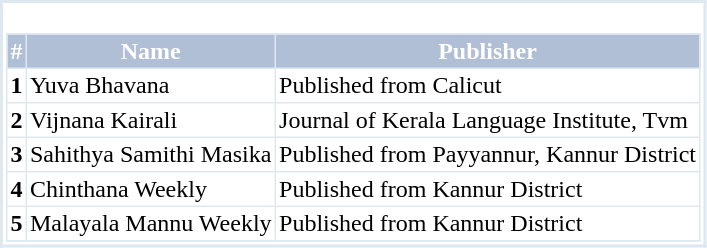<table cellpadding="2" cellspacing="0" border="1" style="border-collapse: collapse; border: 2px #DEE8F1 solid; font-weight: bold; font-family: verdana">
<tr>
<td><br><table cellpadding="2" cellspacing="0"  border="1" style="background-color:#FFFFFF; border-collapse: collapse; border: 1px #DEE8F1 solid; font-weight: normal; font-family: verdana">
<tr>
<th style="background-color:#B0BFD5; color:white">#</th>
<th style="background-color:#B0BFD5; color:white">Name</th>
<th style="background-color:#B0BFD5; color:white">Publisher</th>
</tr>
<tr --->
<th align = "left">1</th>
<td align = "left">Yuva Bhavana<br></td>
<td align = "left">Published from Calicut</td>
</tr>
<tr>
<th align = "left">2</th>
<td align = "left">Vijnana Kairali<br></td>
<td align = "left">Journal of Kerala Language Institute, Tvm</td>
</tr>
<tr>
<th align = "left">3</th>
<td align = "left">Sahithya Samithi Masika<br></td>
<td align = "left">Published from Payyannur, Kannur District</td>
</tr>
<tr>
<th align = "left">4</th>
<td align = "left">Chinthana Weekly<br></td>
<td align = "left">Published from Kannur District</td>
</tr>
<tr>
<th align = "left">5</th>
<td align = "left">Malayala Mannu Weekly<br></td>
<td align = "left">Published from Kannur District</td>
</tr>
<tr>
</tr>
</table>
</td>
</tr>
</table>
